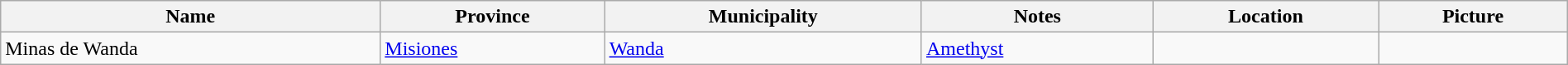<table class="wikitable sortable" style="width:100%">
<tr>
<th>Name</th>
<th>Province</th>
<th>Municipality</th>
<th class="unsortable">Notes</th>
<th class="unsortable">Location</th>
<th class="unsortable">Picture</th>
</tr>
<tr>
<td>Minas de Wanda</td>
<td><a href='#'>Misiones</a></td>
<td><a href='#'>Wanda</a></td>
<td><a href='#'>Amethyst</a></td>
<td></td>
<td></td>
</tr>
</table>
